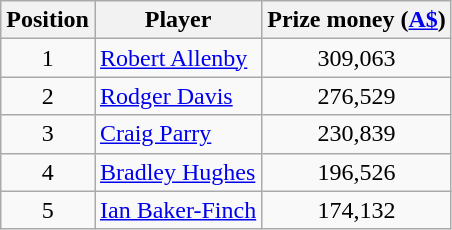<table class="wikitable">
<tr>
<th>Position</th>
<th>Player</th>
<th>Prize money (<a href='#'>A$</a>)</th>
</tr>
<tr>
<td align=center>1</td>
<td> <a href='#'>Robert Allenby</a></td>
<td align=center>309,063</td>
</tr>
<tr>
<td align=center>2</td>
<td> <a href='#'>Rodger Davis</a></td>
<td align=center>276,529</td>
</tr>
<tr>
<td align=center>3</td>
<td> <a href='#'>Craig Parry</a></td>
<td align=center>230,839</td>
</tr>
<tr>
<td align=center>4</td>
<td> <a href='#'>Bradley Hughes</a></td>
<td align=center>196,526</td>
</tr>
<tr>
<td align=center>5</td>
<td> <a href='#'>Ian Baker-Finch</a></td>
<td align=center>174,132</td>
</tr>
</table>
